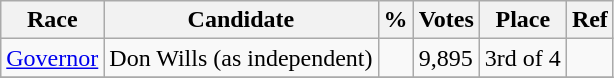<table class="wikitable">
<tr>
<th>Race</th>
<th>Candidate</th>
<th>%</th>
<th>Votes</th>
<th>Place</th>
<th>Ref</th>
</tr>
<tr>
<td><a href='#'>Governor</a></td>
<td>Don Wills (as independent)</td>
<td></td>
<td>9,895</td>
<td>3rd of 4</td>
<td></td>
</tr>
<tr>
</tr>
</table>
